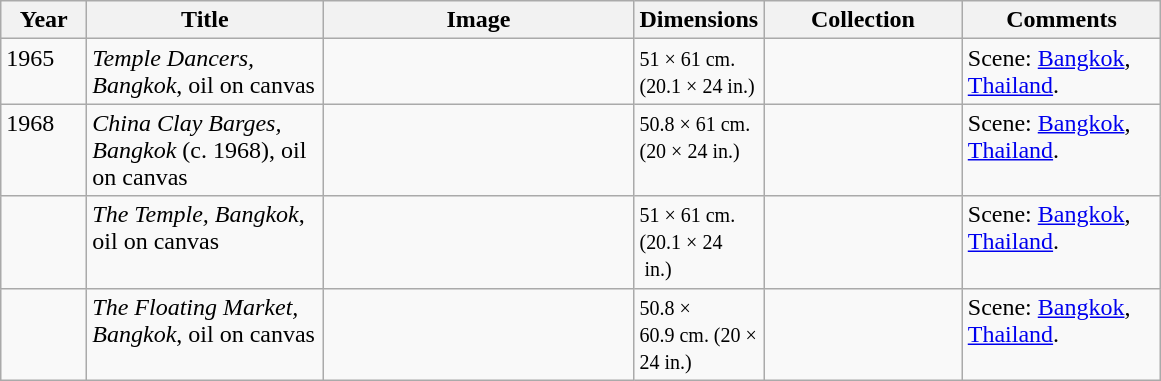<table class="wikitable sortable">
<tr>
<th scope="col" width="50">Year</th>
<th scope="col" width="150">Title</th>
<th scope="col" width="200">Image</th>
<th scope="col" width="50" ! data-sort-type = "number">Dimensions</th>
<th scope="col" width="125">Collection</th>
<th scope="col" width="125">Comments</th>
</tr>
<tr valign="top">
<td>1965</td>
<td><em>Temple Dancers, Bangkok</em>, oil on canvas</td>
<td></td>
<td><small>51 × 61 cm. (20.1 × 24 in.)</small></td>
<td></td>
<td>Scene: <a href='#'>Bangkok</a>, <a href='#'>Thailand</a>.</td>
</tr>
<tr valign="top">
<td>1968</td>
<td><em>China Clay Barges, Bangkok</em> (c. 1968), oil on canvas</td>
<td></td>
<td><small>50.8 × 61 cm. (20 × 24 in.)</small></td>
<td></td>
<td>Scene: <a href='#'>Bangkok</a>, <a href='#'>Thailand</a>.</td>
</tr>
<tr valign="top">
<td></td>
<td><em>The Temple, Bangkok</em>, oil on canvas</td>
<td></td>
<td><small>51 × 61 cm. (20.1 × 24  in.)</small></td>
<td></td>
<td>Scene: <a href='#'>Bangkok</a>, <a href='#'>Thailand</a>.</td>
</tr>
<tr valign="top">
<td></td>
<td><em>The Floating Market, Bangkok</em>, oil on canvas</td>
<td></td>
<td><small>50.8 × 60.9 cm. (20 × 24 in.)</small></td>
<td></td>
<td>Scene: <a href='#'>Bangkok</a>, <a href='#'>Thailand</a>.</td>
</tr>
</table>
